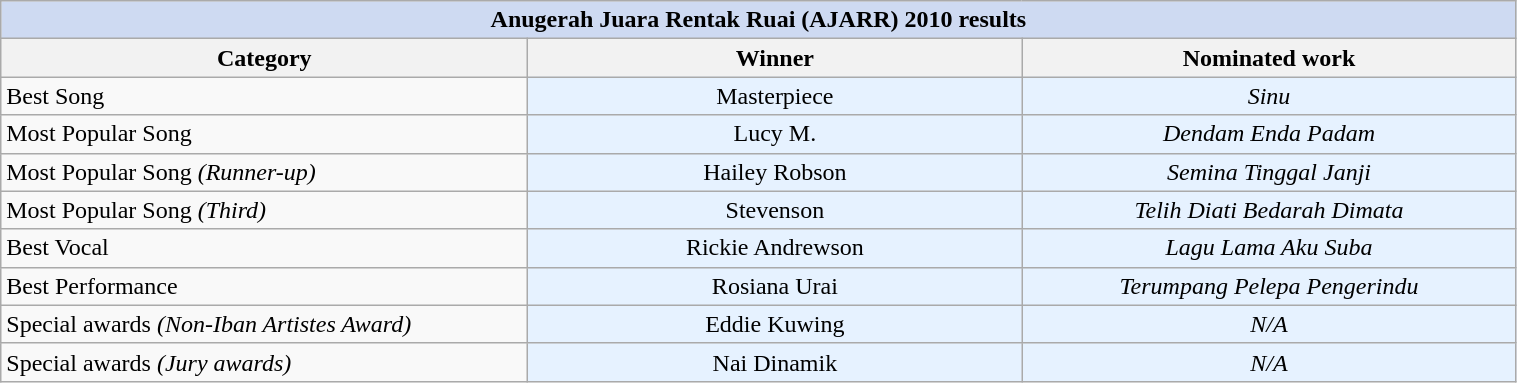<table class="wikitable" style="width:80%; text-align:center;">
<tr style="background:#cedaf2;">
<td Colspan="5"><strong>Anugerah Juara Rentak Ruai (AJARR) 2010 results</strong></td>
</tr>
<tr>
<th style="width:16%;">Category</th>
<th style="width:15%;">Winner</th>
<th style="width:15%;">Nominated work</th>
</tr>
<tr>
<td style="text-align:left;">Best Song</td>
<td Style="background:#E6F2FF;">Masterpiece</td>
<td Style="background:#E6F2FF;"><em>Sinu</em></td>
</tr>
<tr>
<td style="text-align:left;">Most Popular Song</td>
<td Style="background:#E6F2FF;">Lucy M.</td>
<td Style="background:#E6F2FF;"><em>Dendam Enda Padam</em></td>
</tr>
<tr>
<td style="text-align:left;">Most Popular Song <em>(Runner-up)</em></td>
<td Style="background:#E6F2FF;">Hailey Robson</td>
<td Style="background:#E6F2FF;"><em>Semina Tinggal Janji</em></td>
</tr>
<tr>
<td style="text-align:left;">Most Popular Song <em>(Third)</em></td>
<td Style="background:#E6F2FF;">Stevenson</td>
<td Style="background:#E6F2FF;"><em>Telih Diati Bedarah Dimata</em></td>
</tr>
<tr>
<td style="text-align:left;">Best Vocal</td>
<td Style="background:#E6F2FF;">Rickie Andrewson</td>
<td Style="background:#E6F2FF;"><em>Lagu Lama Aku Suba</em></td>
</tr>
<tr>
<td style="text-align:left;">Best Performance</td>
<td Style="background:#E6F2FF;">Rosiana Urai</td>
<td Style="background:#E6F2FF;"><em>Terumpang Pelepa Pengerindu</em></td>
</tr>
<tr>
<td style="text-align:left;">Special awards <em>(Non-Iban Artistes Award)</em></td>
<td Style="background:#E6F2FF;">Eddie Kuwing</td>
<td Style="background:#E6F2FF;"><em>N/A</em></td>
</tr>
<tr>
<td style="text-align:left;">Special awards <em>(Jury awards)</em></td>
<td Style="background:#E6F2FF;">Nai Dinamik</td>
<td Style="background:#E6F2FF;"><em>N/A</em></td>
</tr>
</table>
